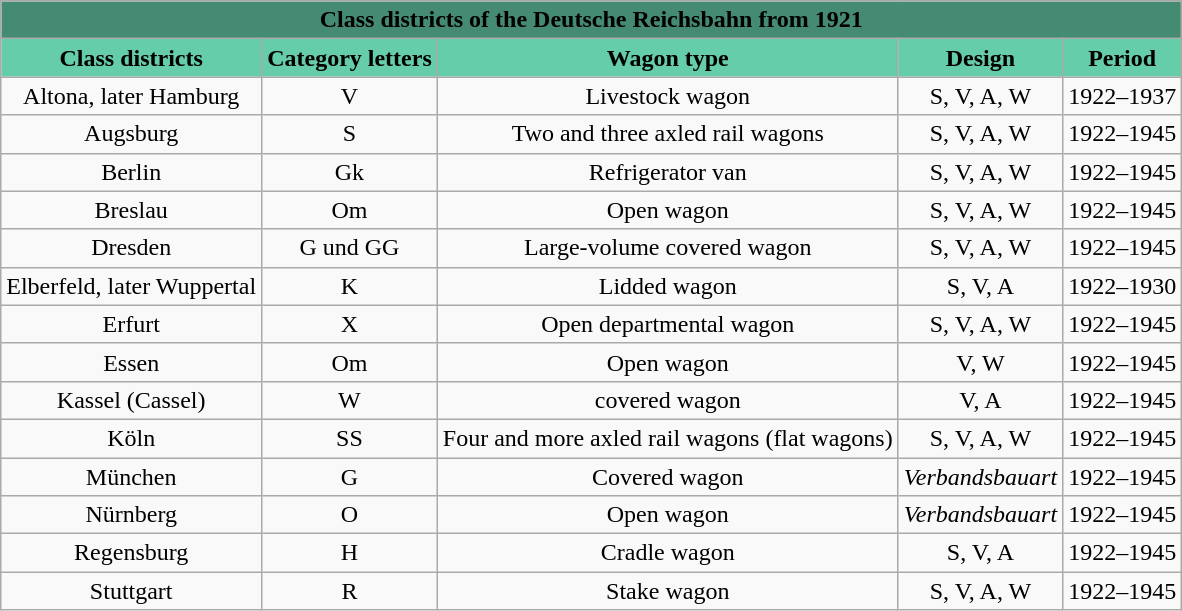<table class="wikitable">
<tr>
<th style="background:#458B74;" colspan="5">Class districts of the Deutsche Reichsbahn from 1921</th>
</tr>
<tr>
<th style="background:#66CDAA">Class districts</th>
<th style="background:#66CDAA">Category letters</th>
<th style="background:#66CDAA">Wagon type</th>
<th style="background:#66CDAA">Design</th>
<th style="background:#66CDAA">Period</th>
</tr>
<tr>
<td align="center">Altona, later Hamburg</td>
<td align="center">V</td>
<td align="center">Livestock wagon</td>
<td align="center">S, V, A, W</td>
<td align="center">1922–1937</td>
</tr>
<tr>
<td align="center">Augsburg</td>
<td align="center">S</td>
<td align="center">Two and three axled rail wagons</td>
<td align="center">S, V, A, W</td>
<td align="center">1922–1945</td>
</tr>
<tr>
<td align="center">Berlin</td>
<td align="center">Gk</td>
<td align="center">Refrigerator van</td>
<td align="center">S, V, A, W</td>
<td align="center">1922–1945</td>
</tr>
<tr>
<td align="center">Breslau</td>
<td align="center">Om</td>
<td align="center">Open wagon</td>
<td align="center">S, V, A, W</td>
<td align="center">1922–1945</td>
</tr>
<tr>
<td align="center">Dresden</td>
<td align="center">G und GG</td>
<td align="center">Large-volume  covered wagon</td>
<td align="center">S, V, A, W</td>
<td align="center">1922–1945</td>
</tr>
<tr>
<td align="center">Elberfeld, later Wuppertal</td>
<td align="center">K</td>
<td align="center">Lidded wagon</td>
<td align="center">S, V, A</td>
<td align="center">1922–1930</td>
</tr>
<tr>
<td align="center">Erfurt</td>
<td align="center">X</td>
<td align="center">Open departmental wagon</td>
<td align="center">S, V, A, W</td>
<td align="center">1922–1945</td>
</tr>
<tr>
<td align="center">Essen</td>
<td align="center">Om</td>
<td align="center">Open  wagon</td>
<td align="center">V, W</td>
<td align="center">1922–1945</td>
</tr>
<tr>
<td align="center">Kassel (Cassel)</td>
<td align="center">W</td>
<td align="center">covered  wagon</td>
<td align="center">V, A</td>
<td align="center">1922–1945</td>
</tr>
<tr>
<td align="center">Köln</td>
<td align="center">SS</td>
<td align="center">Four and more axled rail wagons (flat wagons)</td>
<td align="center">S, V, A, W</td>
<td align="center">1922–1945</td>
</tr>
<tr>
<td align="center">München</td>
<td align="center">G</td>
<td align="center">Covered  wagon</td>
<td align="center"><em>Verbandsbauart</em></td>
<td align="center">1922–1945</td>
</tr>
<tr>
<td align="center">Nürnberg</td>
<td align="center">O</td>
<td align="center">Open  wagon</td>
<td align="center"><em>Verbandsbauart</em></td>
<td align="center">1922–1945</td>
</tr>
<tr>
<td align="center">Regensburg</td>
<td align="center">H</td>
<td align="center">Cradle wagon</td>
<td align="center">S, V, A</td>
<td align="center">1922–1945</td>
</tr>
<tr>
<td align="center">Stuttgart</td>
<td align="center">R</td>
<td align="center">Stake wagon</td>
<td align="center">S, V, A, W</td>
<td align="center">1922–1945</td>
</tr>
</table>
